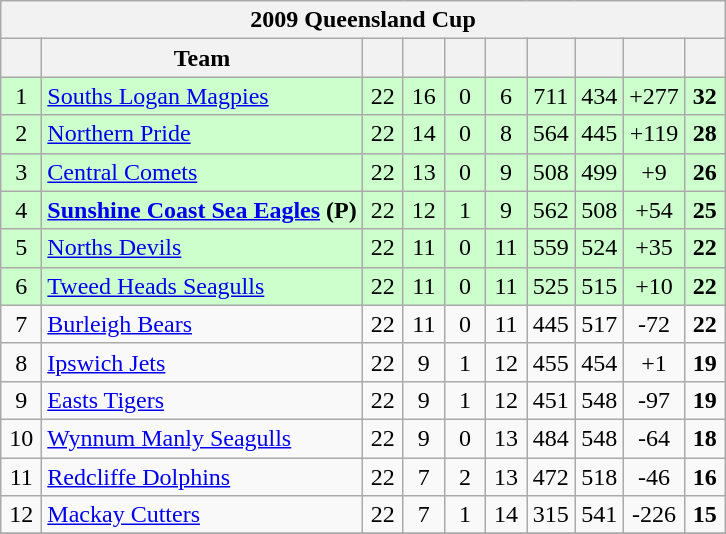<table class="wikitable" style="text-align:center;">
<tr>
<th colspan="11">2009 Queensland Cup</th>
</tr>
<tr>
<th width="20"></th>
<th>Team</th>
<th width="20"></th>
<th width="20"></th>
<th width="20"></th>
<th width="20"></th>
<th width="25"></th>
<th width="25"></th>
<th width="30"></th>
<th width="20"></th>
</tr>
<tr style="background: #ccffcc;">
<td>1</td>
<td style="text-align:left;"> <a href='#'>Souths Logan Magpies</a></td>
<td>22</td>
<td>16</td>
<td>0</td>
<td>6</td>
<td>711</td>
<td>434</td>
<td>+277</td>
<td><strong>32</strong></td>
</tr>
<tr style="background: #ccffcc;">
<td>2</td>
<td style="text-align:left;"> <a href='#'>Northern Pride</a></td>
<td>22</td>
<td>14</td>
<td>0</td>
<td>8</td>
<td>564</td>
<td>445</td>
<td>+119</td>
<td><strong>28</strong></td>
</tr>
<tr style="background: #ccffcc;">
<td>3</td>
<td style="text-align:left;"> <a href='#'>Central Comets</a></td>
<td>22</td>
<td>13</td>
<td>0</td>
<td>9</td>
<td>508</td>
<td>499</td>
<td>+9</td>
<td><strong>26</strong></td>
</tr>
<tr style="background: #ccffcc;">
<td>4</td>
<td style="text-align:left;"> <strong><a href='#'>Sunshine Coast Sea Eagles</a> (P)</strong></td>
<td>22</td>
<td>12</td>
<td>1</td>
<td>9</td>
<td>562</td>
<td>508</td>
<td>+54</td>
<td><strong>25</strong></td>
</tr>
<tr style="background: #ccffcc;">
<td>5</td>
<td style="text-align:left;"> <a href='#'>Norths Devils</a></td>
<td>22</td>
<td>11</td>
<td>0</td>
<td>11</td>
<td>559</td>
<td>524</td>
<td>+35</td>
<td><strong>22</strong></td>
</tr>
<tr style="background: #ccffcc;">
<td>6</td>
<td style="text-align:left;"> <a href='#'>Tweed Heads Seagulls</a></td>
<td>22</td>
<td>11</td>
<td>0</td>
<td>11</td>
<td>525</td>
<td>515</td>
<td>+10</td>
<td><strong>22</strong></td>
</tr>
<tr>
<td>7</td>
<td style="text-align:left;"> <a href='#'>Burleigh Bears</a></td>
<td>22</td>
<td>11</td>
<td>0</td>
<td>11</td>
<td>445</td>
<td>517</td>
<td>-72</td>
<td><strong>22</strong></td>
</tr>
<tr>
<td>8</td>
<td style="text-align:left;"> <a href='#'>Ipswich Jets</a></td>
<td>22</td>
<td>9</td>
<td>1</td>
<td>12</td>
<td>455</td>
<td>454</td>
<td>+1</td>
<td><strong>19</strong></td>
</tr>
<tr>
<td>9</td>
<td style="text-align:left;"> <a href='#'>Easts Tigers</a></td>
<td>22</td>
<td>9</td>
<td>1</td>
<td>12</td>
<td>451</td>
<td>548</td>
<td>-97</td>
<td><strong>19</strong></td>
</tr>
<tr>
<td>10</td>
<td style="text-align:left;"> <a href='#'>Wynnum Manly Seagulls</a></td>
<td>22</td>
<td>9</td>
<td>0</td>
<td>13</td>
<td>484</td>
<td>548</td>
<td>-64</td>
<td><strong>18</strong></td>
</tr>
<tr>
<td>11</td>
<td style="text-align:left;"> <a href='#'>Redcliffe Dolphins</a></td>
<td>22</td>
<td>7</td>
<td>2</td>
<td>13</td>
<td>472</td>
<td>518</td>
<td>-46</td>
<td><strong>16</strong></td>
</tr>
<tr>
<td>12</td>
<td style="text-align:left;"> <a href='#'>Mackay Cutters</a></td>
<td>22</td>
<td>7</td>
<td>1</td>
<td>14</td>
<td>315</td>
<td>541</td>
<td>-226</td>
<td><strong>15</strong></td>
</tr>
<tr>
</tr>
</table>
